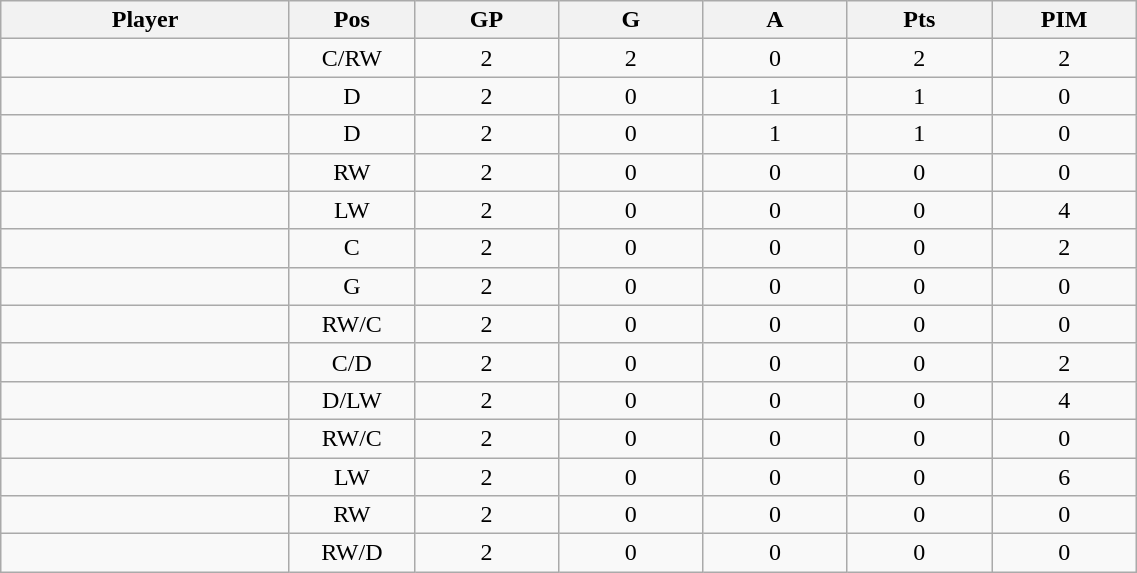<table class="wikitable sortable" width="60%">
<tr ALIGN="center">
<th bgcolor="#DDDDFF" width="10%">Player</th>
<th bgcolor="#DDDDFF" width="3%" title="Position">Pos</th>
<th bgcolor="#DDDDFF" width="5%" title="Games played">GP</th>
<th bgcolor="#DDDDFF" width="5%" title="Goals">G</th>
<th bgcolor="#DDDDFF" width="5%" title="Assists">A</th>
<th bgcolor="#DDDDFF" width="5%" title="Points">Pts</th>
<th bgcolor="#DDDDFF" width="5%" title="Penalties in Minutes">PIM</th>
</tr>
<tr align="center">
<td align="right"></td>
<td>C/RW</td>
<td>2</td>
<td>2</td>
<td>0</td>
<td>2</td>
<td>2</td>
</tr>
<tr align="center">
<td align="right"></td>
<td>D</td>
<td>2</td>
<td>0</td>
<td>1</td>
<td>1</td>
<td>0</td>
</tr>
<tr align="center">
<td align="right"></td>
<td>D</td>
<td>2</td>
<td>0</td>
<td>1</td>
<td>1</td>
<td>0</td>
</tr>
<tr align="center">
<td align="right"></td>
<td>RW</td>
<td>2</td>
<td>0</td>
<td>0</td>
<td>0</td>
<td>0</td>
</tr>
<tr align="center">
<td align="right"></td>
<td>LW</td>
<td>2</td>
<td>0</td>
<td>0</td>
<td>0</td>
<td>4</td>
</tr>
<tr align="center">
<td align="right"></td>
<td>C</td>
<td>2</td>
<td>0</td>
<td>0</td>
<td>0</td>
<td>2</td>
</tr>
<tr align="center">
<td align="right"></td>
<td>G</td>
<td>2</td>
<td>0</td>
<td>0</td>
<td>0</td>
<td>0</td>
</tr>
<tr align="center">
<td align="right"></td>
<td>RW/C</td>
<td>2</td>
<td>0</td>
<td>0</td>
<td>0</td>
<td>0</td>
</tr>
<tr align="center">
<td align="right"></td>
<td>C/D</td>
<td>2</td>
<td>0</td>
<td>0</td>
<td>0</td>
<td>2</td>
</tr>
<tr align="center">
<td align="right"></td>
<td>D/LW</td>
<td>2</td>
<td>0</td>
<td>0</td>
<td>0</td>
<td>4</td>
</tr>
<tr align="center">
<td align="right"></td>
<td>RW/C</td>
<td>2</td>
<td>0</td>
<td>0</td>
<td>0</td>
<td>0</td>
</tr>
<tr align="center">
<td align="right"></td>
<td>LW</td>
<td>2</td>
<td>0</td>
<td>0</td>
<td>0</td>
<td>6</td>
</tr>
<tr align="center">
<td align="right"></td>
<td>RW</td>
<td>2</td>
<td>0</td>
<td>0</td>
<td>0</td>
<td>0</td>
</tr>
<tr align="center">
<td align="right"></td>
<td>RW/D</td>
<td>2</td>
<td>0</td>
<td>0</td>
<td>0</td>
<td>0</td>
</tr>
</table>
